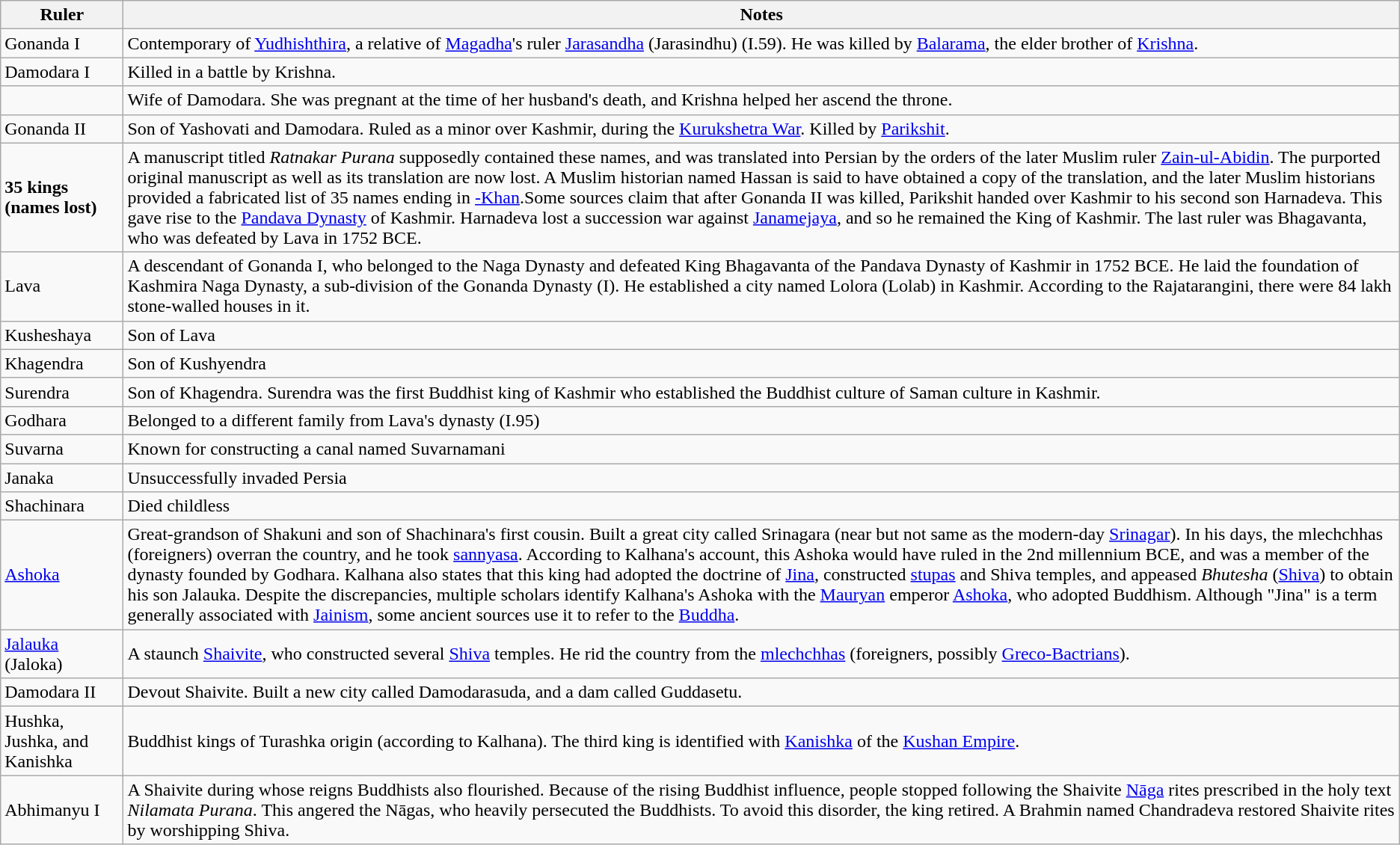<table class="wikitable">
<tr>
<th>Ruler</th>
<th>Notes</th>
</tr>
<tr>
<td>Gonanda I</td>
<td>Contemporary of <a href='#'>Yudhishthira</a>, a relative of <a href='#'>Magadha</a>'s ruler <a href='#'>Jarasandha</a> (Jarasindhu) (I.59). He was killed by <a href='#'>Balarama</a>, the elder brother of <a href='#'>Krishna</a>.</td>
</tr>
<tr>
<td>Damodara I</td>
<td>Killed in a battle by Krishna.</td>
</tr>
<tr>
<td></td>
<td>Wife of Damodara. She was pregnant at the time of her husband's death, and Krishna helped her ascend the throne.</td>
</tr>
<tr>
<td>Gonanda II</td>
<td>Son of Yashovati and Damodara. Ruled as a minor over Kashmir, during the <a href='#'>Kurukshetra War</a>. Killed by <a href='#'>Parikshit</a>.</td>
</tr>
<tr>
<td><strong>35 kings<br>(names lost)</strong></td>
<td>A manuscript titled <em>Ratnakar Purana</em> supposedly contained these names, and was translated into Persian by the orders of the later Muslim ruler <a href='#'>Zain-ul-Abidin</a>. The purported original manuscript as well as its translation are now lost. A Muslim historian named Hassan is said to have obtained a copy of the translation, and the later Muslim historians provided a fabricated list of 35 names ending in <a href='#'>-Khan</a>.Some sources claim that after Gonanda II was killed, Parikshit handed over Kashmir to his second son Harnadeva. This gave rise to the <a href='#'>Pandava Dynasty</a> of Kashmir. Harnadeva lost a succession war against <a href='#'>Janamejaya</a>, and so he remained the King of Kashmir. The last ruler was Bhagavanta, who was defeated by Lava in 1752 BCE.</td>
</tr>
<tr>
<td>Lava</td>
<td>A descendant of Gonanda I, who belonged to the Naga Dynasty and defeated King Bhagavanta of the Pandava Dynasty of Kashmir in 1752 BCE. He laid the foundation of Kashmira Naga Dynasty, a sub-division of the Gonanda Dynasty (I). He established a city named Lolora (Lolab) in Kashmir. According to the Rajatarangini, there were 84 lakh stone-walled houses in it.</td>
</tr>
<tr>
<td>Kusheshaya</td>
<td>Son of Lava</td>
</tr>
<tr>
<td>Khagendra</td>
<td>Son of Kushyendra</td>
</tr>
<tr>
<td>Surendra</td>
<td>Son of Khagendra. Surendra was the first Buddhist king of Kashmir who established the Buddhist culture of Saman culture in Kashmir.</td>
</tr>
<tr>
<td>Godhara</td>
<td>Belonged to a different family from Lava's dynasty (I.95)</td>
</tr>
<tr>
<td>Suvarna</td>
<td>Known for constructing a canal named Suvarnamani</td>
</tr>
<tr>
<td>Janaka</td>
<td>Unsuccessfully invaded Persia</td>
</tr>
<tr>
<td>Shachinara</td>
<td>Died childless</td>
</tr>
<tr>
<td><a href='#'>Ashoka</a></td>
<td>Great-grandson of Shakuni and son of Shachinara's first cousin. Built a great city called Srinagara (near but not same as the modern-day <a href='#'>Srinagar</a>). In his days, the mlechchhas (foreigners) overran the country, and he took <a href='#'>sannyasa</a>. According to Kalhana's account, this Ashoka would have ruled in the 2nd millennium BCE, and was a member of the dynasty founded by Godhara. Kalhana also states that this king had adopted the doctrine of <a href='#'>Jina</a>, constructed <a href='#'>stupas</a> and Shiva temples, and appeased <em>Bhutesha</em> (<a href='#'>Shiva</a>) to obtain his son Jalauka. Despite the discrepancies, multiple scholars identify Kalhana's Ashoka with the <a href='#'>Mauryan</a> emperor <a href='#'>Ashoka</a>, who adopted Buddhism. Although "Jina" is a term generally associated with <a href='#'>Jainism</a>, some ancient sources use it to refer to the <a href='#'>Buddha</a>.</td>
</tr>
<tr>
<td><a href='#'>Jalauka</a> (Jaloka)</td>
<td>A staunch <a href='#'>Shaivite</a>, who constructed several <a href='#'>Shiva</a> temples. He rid the country from the <a href='#'>mlechchhas</a> (foreigners, possibly <a href='#'>Greco-Bactrians</a>).   </td>
</tr>
<tr>
<td>Damodara II</td>
<td>Devout Shaivite. Built a new city called Damodarasuda, and a dam called Guddasetu.</td>
</tr>
<tr>
<td>Hushka, Jushka, and Kanishka</td>
<td>Buddhist kings of Turashka origin (according to Kalhana). The third king is identified with <a href='#'>Kanishka</a> of the <a href='#'>Kushan Empire</a>.</td>
</tr>
<tr>
<td>Abhimanyu I</td>
<td>A Shaivite during whose reigns Buddhists also flourished. Because of the rising Buddhist influence, people stopped following the Shaivite <a href='#'>Nāga</a> rites prescribed in the holy text <em>Nilamata Purana</em>. This angered the Nāgas, who heavily persecuted the Buddhists. To avoid this disorder, the king retired. A Brahmin named Chandradeva restored Shaivite rites by worshipping Shiva.</td>
</tr>
</table>
